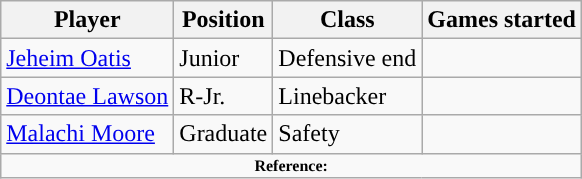<table class="wikitable">
<tr>
<th style="text-align:center; ">Player</th>
<th style="text-align:center; ">Position</th>
<th style="text-align:center; ">Class</th>
<th style="text-align:center; ">Games started</th>
</tr>
<tr>
<td><a href='#'>Jeheim Oatis</a></td>
<td>Junior</td>
<td>Defensive end</td>
<td></td>
</tr>
<tr>
<td><a href='#'>Deontae Lawson</a></td>
<td>R-Jr.</td>
<td>Linebacker</td>
<td></td>
</tr>
<tr>
<td><a href='#'>Malachi Moore</a></td>
<td>Graduate</td>
<td>Safety</td>
<td></td>
</tr>
<tr>
<td colspan="4"  style="font-size:8pt; text-align:center;"><strong>Reference:</strong></td>
</tr>
</table>
